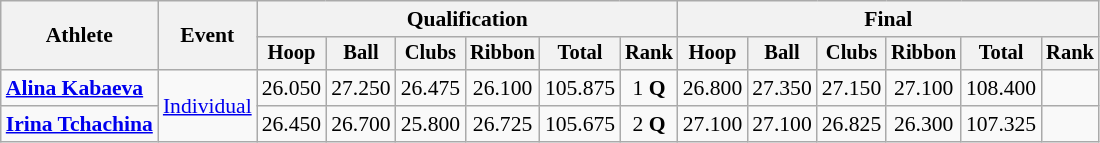<table class=wikitable style="font-size:90%">
<tr>
<th rowspan="2">Athlete</th>
<th rowspan="2">Event</th>
<th colspan=6>Qualification</th>
<th colspan=6>Final</th>
</tr>
<tr style="font-size:95%">
<th>Hoop</th>
<th>Ball</th>
<th>Clubs</th>
<th>Ribbon</th>
<th>Total</th>
<th>Rank</th>
<th>Hoop</th>
<th>Ball</th>
<th>Clubs</th>
<th>Ribbon</th>
<th>Total</th>
<th>Rank</th>
</tr>
<tr align=center>
<td align=left><strong><a href='#'>Alina Kabaeva</a></strong></td>
<td align=left rowspan=2><a href='#'>Individual</a></td>
<td>26.050</td>
<td>27.250</td>
<td>26.475</td>
<td>26.100</td>
<td>105.875</td>
<td>1 <strong>Q</strong></td>
<td>26.800</td>
<td>27.350</td>
<td>27.150</td>
<td>27.100</td>
<td>108.400</td>
<td></td>
</tr>
<tr align=center>
<td align=left><strong><a href='#'>Irina Tchachina</a></strong></td>
<td>26.450</td>
<td>26.700</td>
<td>25.800</td>
<td>26.725</td>
<td>105.675</td>
<td>2 <strong>Q</strong></td>
<td>27.100</td>
<td>27.100</td>
<td>26.825</td>
<td>26.300</td>
<td>107.325</td>
<td></td>
</tr>
</table>
